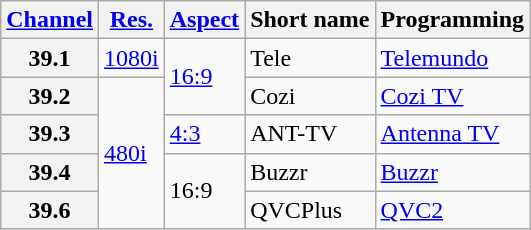<table class="wikitable">
<tr>
<th><a href='#'>Channel</a></th>
<th><a href='#'>Res.</a></th>
<th><a href='#'>Aspect</a></th>
<th>Short name</th>
<th>Programming</th>
</tr>
<tr>
<th scope = "row">39.1</th>
<td><a href='#'>1080i</a></td>
<td rowspan=2><a href='#'>16:9</a></td>
<td>Tele</td>
<td><a href='#'>Telemundo</a></td>
</tr>
<tr>
<th scope = "row">39.2</th>
<td rowspan=5><a href='#'>480i</a></td>
<td>Cozi</td>
<td><a href='#'>Cozi TV</a></td>
</tr>
<tr>
<th scope = "row">39.3</th>
<td><a href='#'>4:3</a></td>
<td>ANT-TV</td>
<td><a href='#'>Antenna TV</a></td>
</tr>
<tr>
<th scope = "row">39.4</th>
<td rowspan=2>16:9</td>
<td>Buzzr</td>
<td><a href='#'>Buzzr</a></td>
</tr>
<tr>
<th scope = "row">39.6</th>
<td>QVCPlus</td>
<td><a href='#'>QVC2</a></td>
</tr>
</table>
